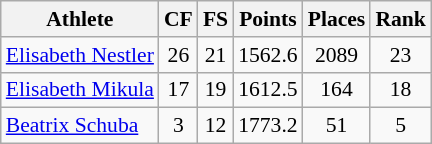<table class="wikitable" border="1" style="font-size:90%">
<tr>
<th>Athlete</th>
<th>CF</th>
<th>FS</th>
<th>Points</th>
<th>Places</th>
<th>Rank</th>
</tr>
<tr align=center>
<td align=left><a href='#'>Elisabeth Nestler</a></td>
<td>26</td>
<td>21</td>
<td>1562.6</td>
<td>2089</td>
<td>23</td>
</tr>
<tr align=center>
<td align=left><a href='#'>Elisabeth Mikula</a></td>
<td>17</td>
<td>19</td>
<td>1612.5</td>
<td>164</td>
<td>18</td>
</tr>
<tr align=center>
<td align=left><a href='#'>Beatrix Schuba</a></td>
<td>3</td>
<td>12</td>
<td>1773.2</td>
<td>51</td>
<td>5</td>
</tr>
</table>
